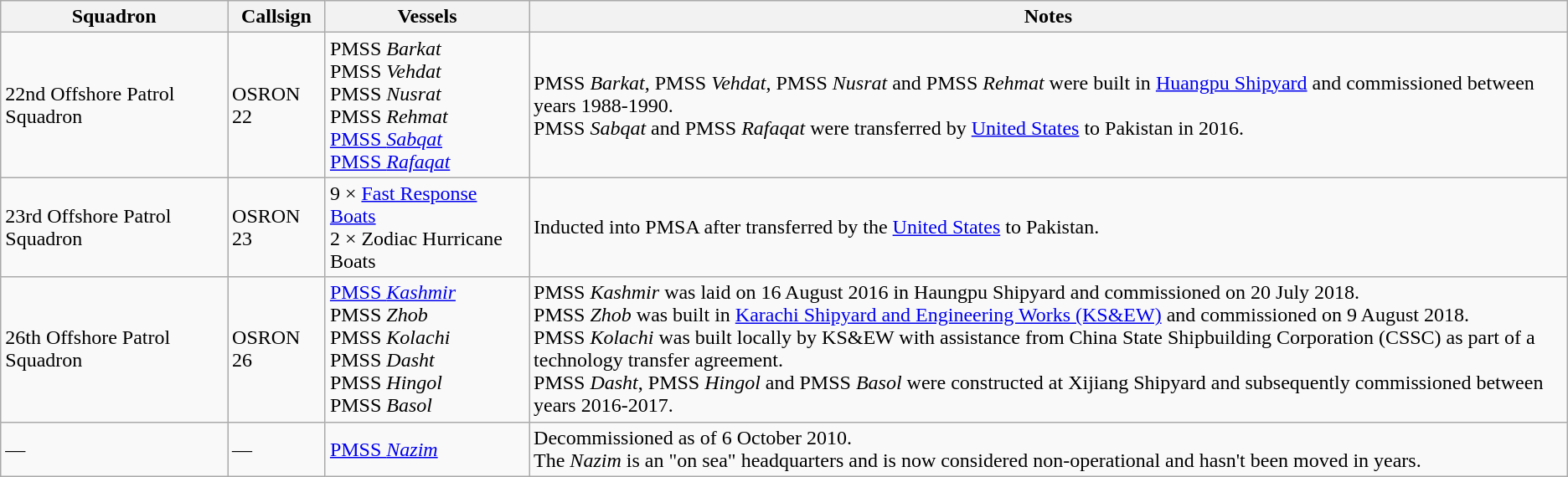<table class="wikitable sortable">
<tr>
<th>Squadron</th>
<th>Callsign</th>
<th>Vessels</th>
<th>Notes</th>
</tr>
<tr>
<td>22nd Offshore Patrol Squadron</td>
<td>OSRON 22</td>
<td>PMSS <em>Barkat</em><br>PMSS <em>Vehdat</em><br>PMSS <em>Nusrat</em><br>PMSS <em>Rehmat</em><br><a href='#'>PMSS <em>Sabqat</em></a><br><a href='#'>PMSS <em>Rafaqat</em></a></td>
<td>PMSS <em>Barkat</em>, PMSS <em>Vehdat</em>, PMSS <em>Nusrat</em> and PMSS <em>Rehmat</em> were built in <a href='#'>Huangpu Shipyard</a> and commissioned between years 1988-1990.<br>PMSS <em>Sabqat</em> and PMSS <em>Rafaqat</em> were transferred by <a href='#'>United States</a> to Pakistan in 2016.</td>
</tr>
<tr>
<td>23rd Offshore Patrol Squadron</td>
<td>OSRON 23</td>
<td>9 × <a href='#'>Fast Response Boats</a><br>2 × Zodiac Hurricane Boats</td>
<td>Inducted into PMSA after transferred by the <a href='#'>United States</a> to Pakistan.</td>
</tr>
<tr>
<td>26th Offshore Patrol Squadron</td>
<td>OSRON 26</td>
<td><a href='#'>PMSS <em>Kashmir</em></a><br>PMSS <em>Zhob</em><br>PMSS <em>Kolachi</em><br>PMSS <em>Dasht</em><br>PMSS <em>Hingol</em><br>PMSS <em>Basol</em></td>
<td>PMSS <em>Kashmir</em> was laid on 16 August 2016 in Haungpu Shipyard and commissioned on 20 July 2018.<br>PMSS <em>Zhob</em> was built in <a href='#'>Karachi Shipyard and Engineering Works (KS&EW)</a> and commissioned on 9 August 2018.<br>PMSS <em>Kolachi</em> was built locally by KS&EW with assistance from China State Shipbuilding Corporation (CSSC) as part of a technology transfer agreement.<br>PMSS <em>Dasht</em>, PMSS <em>Hingol</em> and PMSS <em>Basol</em> were constructed at Xijiang Shipyard and subsequently commissioned between years 2016-2017.</td>
</tr>
<tr>
<td>—</td>
<td>—</td>
<td><a href='#'>PMSS <em>Nazim</em></a></td>
<td>Decommissioned as of 6 October 2010.<br>The <em>Nazim</em> is an "on sea" headquarters and is now considered non-operational and hasn't been moved in years.</td>
</tr>
</table>
